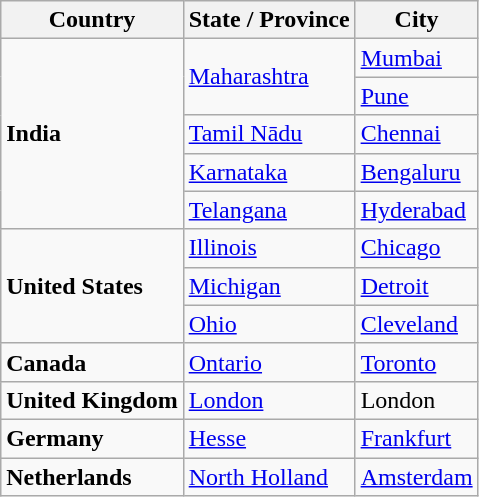<table class="wikitable">
<tr>
<th>Country</th>
<th>State / Province</th>
<th>City</th>
</tr>
<tr>
<td rowspan="5"><strong>India</strong></td>
<td rowspan="2"><a href='#'>Maharashtra</a></td>
<td><a href='#'>Mumbai</a></td>
</tr>
<tr>
<td><a href='#'>Pune</a></td>
</tr>
<tr>
<td><a href='#'>Tamil Nādu</a></td>
<td><a href='#'>Chennai</a></td>
</tr>
<tr>
<td><a href='#'>Karnataka</a></td>
<td><a href='#'>Bengaluru</a></td>
</tr>
<tr>
<td><a href='#'>Telangana</a></td>
<td><a href='#'>Hyderabad</a></td>
</tr>
<tr>
<td rowspan="3"><strong>United States</strong></td>
<td><a href='#'>Illinois</a></td>
<td><a href='#'>Chicago</a></td>
</tr>
<tr>
<td><a href='#'>Michigan</a></td>
<td><a href='#'>Detroit</a></td>
</tr>
<tr>
<td><a href='#'>Ohio</a></td>
<td><a href='#'>Cleveland</a></td>
</tr>
<tr>
<td><strong>Canada</strong></td>
<td><a href='#'>Ontario</a></td>
<td><a href='#'>Toronto</a></td>
</tr>
<tr>
<td><strong>United Kingdom</strong></td>
<td><a href='#'>London</a></td>
<td>London</td>
</tr>
<tr>
<td><strong>Germany</strong></td>
<td><a href='#'>Hesse</a></td>
<td><a href='#'>Frankfurt</a></td>
</tr>
<tr>
<td><strong>Netherlands</strong></td>
<td><a href='#'>North Holland</a></td>
<td><a href='#'>Amsterdam</a></td>
</tr>
</table>
